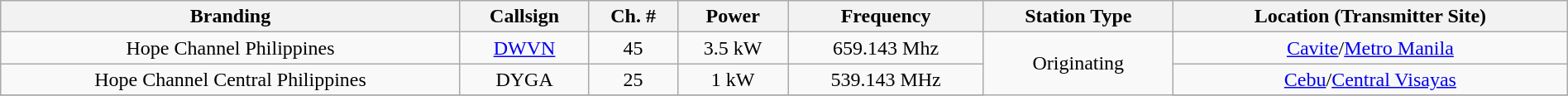<table class="wikitable sortable" style="width:100%; text-align:center;">
<tr>
<th>Branding</th>
<th>Callsign</th>
<th>Ch. #</th>
<th>Power</th>
<th>Frequency</th>
<th>Station Type</th>
<th class="unsortable">Location (Transmitter Site)</th>
</tr>
<tr>
<td>Hope Channel Philippines</td>
<td><a href='#'>DWVN</a></td>
<td>45</td>
<td>3.5 kW</td>
<td>659.143 Mhz</td>
<td rowspan="3">Originating</td>
<td><a href='#'>Cavite</a>/<a href='#'>Metro Manila</a></td>
</tr>
<tr>
<td>Hope Channel Central Philippines</td>
<td>DYGA</td>
<td rowspan="1">25</td>
<td rowspan="1">1 kW</td>
<td rowspan="1">539.143 MHz</td>
<td><a href='#'>Cebu</a>/<a href='#'>Central Visayas</a></td>
</tr>
<tr>
</tr>
</table>
